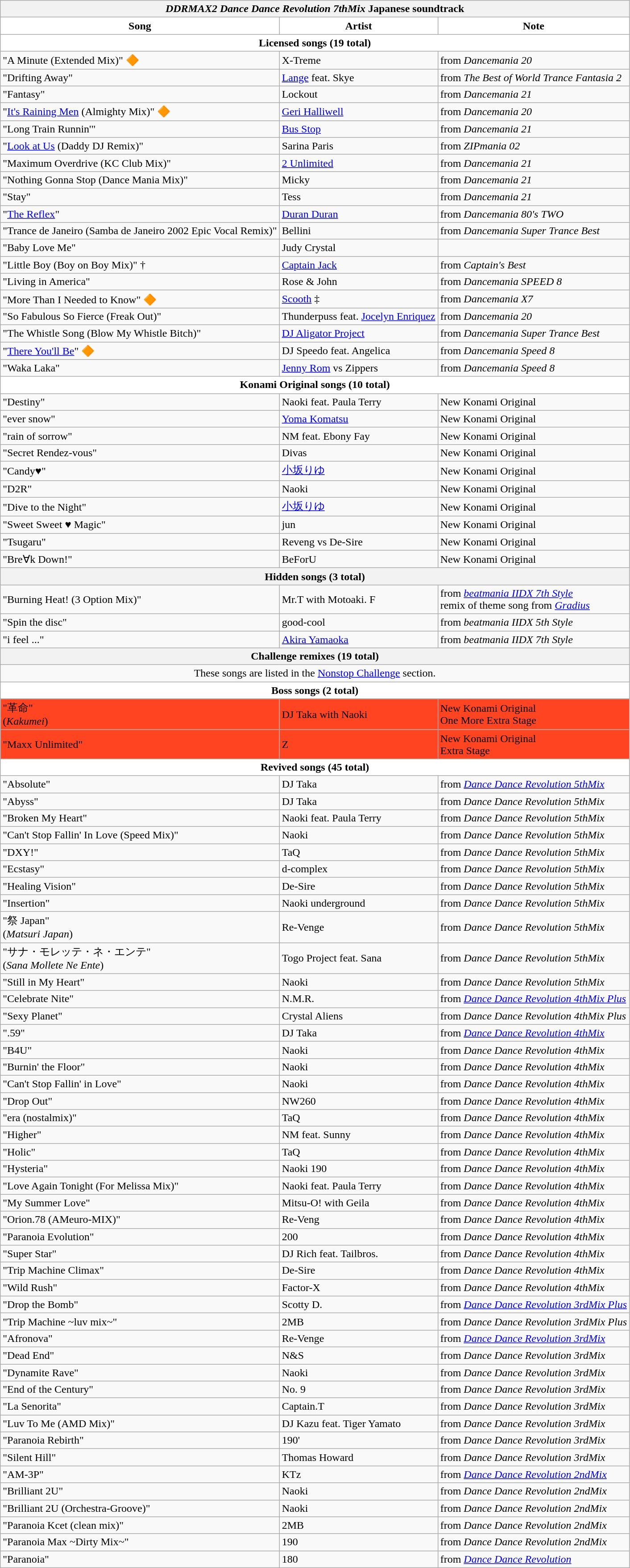<table class="wikitable collapsible collapsed">
<tr>
<th colspan="6"><em>DDRMAX2 Dance Dance Revolution 7thMix</em> Japanese soundtrack</th>
</tr>
<tr>
<th style="background:#ffffff;">Song</th>
<th style="background:#ffffff;">Artist</th>
<th style="background:#ffffff;">Note</th>
</tr>
<tr>
<th colspan="3" style="background:#ffffff;">Licensed songs (19 total)</th>
</tr>
<tr>
<td>"A Minute (Extended Mix)" 🔶</td>
<td>X-Treme</td>
<td>from <em>Dancemania 20</em></td>
</tr>
<tr>
<td>"Drifting Away"</td>
<td><a href='#'>Lange</a> feat. Skye</td>
<td>from <em>The Best of World Trance Fantasia 2</em></td>
</tr>
<tr>
<td>"Fantasy"</td>
<td>Lockout</td>
<td>from <em>Dancemania 21</em></td>
</tr>
<tr>
<td>"<a href='#'>It's Raining Men</a> (Almighty Mix)" 🔶</td>
<td><a href='#'>Geri Halliwell</a></td>
<td>from <em>Dancemania 20</em></td>
</tr>
<tr>
<td>"Long Train Runnin'"</td>
<td><a href='#'>Bus Stop</a></td>
<td>from <em>Dancemania 21</em></td>
</tr>
<tr>
<td>"<a href='#'>Look at Us</a> (Daddy DJ Remix)"</td>
<td>Sarina Paris</td>
<td>from <em>ZIPmania 02</em></td>
</tr>
<tr>
<td>"Maximum Overdrive (KC Club Mix)"</td>
<td><a href='#'>2 Unlimited</a></td>
<td>from <em>Dancemania 21</em></td>
</tr>
<tr>
<td>"Nothing Gonna Stop (Dance Mania Mix)"</td>
<td>Micky</td>
<td>from <em>Dancemania 21</em></td>
</tr>
<tr>
<td>"Stay"</td>
<td>Tess</td>
<td>from <em>Dancemania 21</em></td>
</tr>
<tr>
<td>"<a href='#'>The Reflex</a>"</td>
<td><a href='#'>Duran Duran</a></td>
<td>from <em>Dancemania 80's TWO</em></td>
</tr>
<tr>
<td>"Trance de Janeiro (Samba de Janeiro 2002 Epic Vocal Remix)"</td>
<td>Bellini</td>
<td>from <em>Dancemania Super Trance Best</em></td>
</tr>
<tr>
<td>"Baby Love Me"</td>
<td>Judy Crystal</td>
<td></td>
</tr>
<tr>
<td>"Little Boy (Boy on Boy Mix)" †</td>
<td><a href='#'>Captain Jack</a></td>
<td>from <em>Captain's Best</em></td>
</tr>
<tr>
<td>"Living in America"</td>
<td>Rose & John</td>
<td>from <em>Dancemania SPEED 8</em></td>
</tr>
<tr>
<td>"More Than I Needed to Know" 🔶</td>
<td><a href='#'>Scooth</a> ‡</td>
<td>from <em>Dancemania X7</em></td>
</tr>
<tr>
<td>"So Fabulous So Fierce (Freak Out)"</td>
<td>Thunderpuss feat. <a href='#'>Jocelyn Enriquez</a></td>
<td>from <em>Dancemania 20</em></td>
</tr>
<tr>
<td>"The Whistle Song (Blow My Whistle Bitch)"</td>
<td><a href='#'>DJ Aligator Project</a></td>
<td>from <em>Dancemania Super Trance Best</em></td>
</tr>
<tr>
<td>"<a href='#'>There You'll Be</a>" 🔶</td>
<td>DJ Speedo feat. Angelica</td>
<td>from <em>Dancemania Speed 8</em></td>
</tr>
<tr>
<td>"Waka Laka"</td>
<td><a href='#'>Jenny Rom</a> vs Zippers</td>
<td>from <em>Dancemania Speed 8</em></td>
</tr>
<tr>
<th colspan="3" style="background:#ffffff;">Konami Original songs (10 total)</th>
</tr>
<tr>
<td>"Destiny"</td>
<td>Naoki feat. Paula Terry</td>
<td>New Konami Original</td>
</tr>
<tr>
<td>"ever snow"</td>
<td><a href='#'>Yoma Komatsu</a></td>
<td>New Konami Original</td>
</tr>
<tr>
<td>"rain of sorrow"</td>
<td>NM feat. Ebony Fay</td>
<td>New Konami Original</td>
</tr>
<tr>
<td>"Secret Rendez-vous"</td>
<td>Divas</td>
<td>New Konami Original</td>
</tr>
<tr>
<td>"Candy♥"</td>
<td><a href='#'>小坂りゆ</a></td>
<td>New Konami Original</td>
</tr>
<tr>
<td>"D2R"</td>
<td>Naoki</td>
<td>New Konami Original</td>
</tr>
<tr>
<td>"Dive to the Night"</td>
<td><a href='#'>小坂りゆ</a></td>
<td>New Konami Original</td>
</tr>
<tr>
<td>"Sweet Sweet ♥ Magic"</td>
<td>jun</td>
<td>New Konami Original</td>
</tr>
<tr>
<td>"Tsugaru"</td>
<td>Reveng vs De-Sire</td>
<td>New Konami Original</td>
</tr>
<tr>
<td>"Bre∀k Down!"</td>
<td>BeForU</td>
<td>New Konami Original</td>
</tr>
<tr>
<th colspan="3">Hidden songs (3 total)</th>
</tr>
<tr>
<td>"Burning Heat! (3 Option Mix)" </td>
<td>Mr.T with Motoaki. F</td>
<td>from <em><a href='#'>beatmania IIDX 7th Style</a></em><br>remix of theme song from <em><a href='#'>Gradius</a></em></td>
</tr>
<tr>
<td>"Spin the disc" </td>
<td>good-cool</td>
<td>from <em>beatmania IIDX 5th Style</em></td>
</tr>
<tr>
<td>"i feel ..." </td>
<td><a href='#'>Akira Yamaoka</a></td>
<td>from <em>beatmania IIDX 7th Style</em></td>
</tr>
<tr>
<th colspan="3">Challenge remixes (19 total)</th>
</tr>
<tr>
<td colspan="3" style="text-align: center;">These songs are listed in the <a href='#'>Nonstop Challenge</a> section.</td>
</tr>
<tr>
<th colspan="3" style="background:#ffffff;">Boss songs (2 total)</th>
</tr>
<tr style="background:#ff4422;">
<td>"革命"<br>(<em>Kakumei</em>) </td>
<td>DJ Taka with Naoki</td>
<td>New Konami Original<br>One More Extra Stage</td>
</tr>
<tr style="background:#ff4422;">
<td>"Maxx Unlimited" </td>
<td>Z</td>
<td>New Konami Original<br>Extra Stage</td>
</tr>
<tr>
<th colspan="3" style="background:#ffffff;">Revived songs (45 total)</th>
</tr>
<tr>
<td>"Absolute"</td>
<td>DJ Taka</td>
<td>from <em><a href='#'>Dance Dance Revolution 5thMix</a></em></td>
</tr>
<tr>
<td>"Abyss"</td>
<td>DJ Taka</td>
<td>from <em>Dance Dance Revolution 5thMix</em></td>
</tr>
<tr>
<td>"Broken My Heart"</td>
<td>Naoki feat. Paula Terry</td>
<td>from <em>Dance Dance Revolution 5thMix</em></td>
</tr>
<tr>
<td>"Can't Stop Fallin' In Love (Speed Mix)"</td>
<td>Naoki</td>
<td>from <em>Dance Dance Revolution 5thMix</em></td>
</tr>
<tr>
<td>"DXY!"</td>
<td>TaQ</td>
<td>from <em>Dance Dance Revolution 5thMix</em></td>
</tr>
<tr>
<td>"Ecstasy"</td>
<td>d-complex</td>
<td>from <em>Dance Dance Revolution 5thMix</em></td>
</tr>
<tr>
<td>"Healing Vision"</td>
<td>De-Sire</td>
<td>from <em>Dance Dance Revolution 5thMix</em></td>
</tr>
<tr>
<td>"Insertion"</td>
<td>Naoki underground</td>
<td>from <em>Dance Dance Revolution 5thMix</em></td>
</tr>
<tr>
<td>"祭 Japan"<br>(<em>Matsuri Japan</em>)</td>
<td>Re-Venge</td>
<td>from <em>Dance Dance Revolution 5thMix</em></td>
</tr>
<tr>
<td>"サナ・モレッテ・ネ・エンテ"<br>(<em>Sana Mollete Ne Ente</em>)</td>
<td>Togo Project feat. Sana</td>
<td>from <em>Dance Dance Revolution 5thMix</em></td>
</tr>
<tr>
<td>"Still in My Heart"</td>
<td>Naoki</td>
<td>from <em>Dance Dance Revolution 5thMix</em></td>
</tr>
<tr>
<td>"Celebrate Nite"</td>
<td>N.M.R.</td>
<td>from <em><a href='#'>Dance Dance Revolution 4thMix Plus</a></em></td>
</tr>
<tr>
<td>"Sexy Planet"</td>
<td>Crystal Aliens</td>
<td>from <em>Dance Dance Revolution 4thMix Plus</em></td>
</tr>
<tr>
<td>".59"</td>
<td>DJ Taka</td>
<td>from <em><a href='#'>Dance Dance Revolution 4thMix</a></em></td>
</tr>
<tr>
<td>"B4U"</td>
<td>Naoki</td>
<td>from <em>Dance Dance Revolution 4thMix</em></td>
</tr>
<tr>
<td>"Burnin' the Floor"</td>
<td>Naoki</td>
<td>from <em>Dance Dance Revolution 4thMix</em></td>
</tr>
<tr>
<td>"Can't Stop Fallin' in Love"</td>
<td>Naoki</td>
<td>from <em>Dance Dance Revolution 4thMix</em></td>
</tr>
<tr>
<td>"Drop Out"</td>
<td>NW260</td>
<td>from <em>Dance Dance Revolution 4thMix</em></td>
</tr>
<tr>
<td>"era (nostalmix)"</td>
<td>TaQ</td>
<td>from <em>Dance Dance Revolution 4thMix</em></td>
</tr>
<tr>
<td>"Higher"</td>
<td>NM feat. Sunny</td>
<td>from <em>Dance Dance Revolution 4thMix</em></td>
</tr>
<tr>
<td>"Holic"</td>
<td>TaQ</td>
<td>from <em>Dance Dance Revolution 4thMix</em></td>
</tr>
<tr>
<td>"Hysteria"</td>
<td>Naoki 190</td>
<td>from <em>Dance Dance Revolution 4thMix</em></td>
</tr>
<tr>
<td>"Love Again Tonight (For Melissa Mix)"</td>
<td>Naoki feat. Paula Terry</td>
<td>from <em>Dance Dance Revolution 4thMix</em></td>
</tr>
<tr>
<td>"My Summer Love"</td>
<td>Mitsu-O! with Geila</td>
<td>from <em>Dance Dance Revolution 4thMix</em></td>
</tr>
<tr>
<td>"Orion.78 (AMeuro-MIX)"</td>
<td>Re-Veng</td>
<td>from <em>Dance Dance Revolution 4thMix</em></td>
</tr>
<tr>
<td>"Paranoia Evolution"</td>
<td>200</td>
<td>from <em>Dance Dance Revolution 4thMix</em></td>
</tr>
<tr>
<td>"Super Star"</td>
<td>DJ Rich feat. Tailbros.</td>
<td>from <em>Dance Dance Revolution 4thMix</em></td>
</tr>
<tr>
<td>"Trip Machine Climax"</td>
<td>De-Sire</td>
<td>from <em>Dance Dance Revolution 4thMix</em></td>
</tr>
<tr>
<td>"Wild Rush"</td>
<td>Factor-X</td>
<td>from <em>Dance Dance Revolution 4thMix</em></td>
</tr>
<tr>
<td>"Drop the Bomb"</td>
<td>Scotty D.</td>
<td>from <em><a href='#'>Dance Dance Revolution 3rdMix Plus</a></em></td>
</tr>
<tr>
<td>"Trip Machine ~luv mix~"</td>
<td>2MB</td>
<td>from <em>Dance Dance Revolution 3rdMix Plus</em></td>
</tr>
<tr>
<td>"Afronova"</td>
<td>Re-Venge</td>
<td>from <em><a href='#'>Dance Dance Revolution 3rdMix</a></em></td>
</tr>
<tr>
<td>"Dead End"</td>
<td>N&S</td>
<td>from <em>Dance Dance Revolution 3rdMix</em></td>
</tr>
<tr>
<td>"Dynamite Rave"</td>
<td>Naoki</td>
<td>from <em>Dance Dance Revolution 3rdMix</em></td>
</tr>
<tr>
<td>"End of the Century"</td>
<td>No. 9</td>
<td>from <em>Dance Dance Revolution 3rdMix</em></td>
</tr>
<tr>
<td>"La Senorita"</td>
<td>Captain.T</td>
<td>from <em>Dance Dance Revolution 3rdMix</em></td>
</tr>
<tr>
<td>"Luv To Me (AMD Mix)"</td>
<td>DJ Kazu feat. Tiger Yamato</td>
<td>from <em>Dance Dance Revolution 3rdMix</em></td>
</tr>
<tr>
<td>"Paranoia Rebirth"</td>
<td>190'</td>
<td>from <em>Dance Dance Revolution 3rdMix</em></td>
</tr>
<tr>
<td>"Silent Hill"</td>
<td>Thomas Howard</td>
<td>from <em>Dance Dance Revolution 3rdMix</em></td>
</tr>
<tr>
<td>"AM-3P"</td>
<td>KTz</td>
<td>from <em><a href='#'>Dance Dance Revolution 2ndMix</a></em></td>
</tr>
<tr>
<td>"Brilliant 2U"</td>
<td>Naoki</td>
<td>from <em>Dance Dance Revolution 2ndMix</em></td>
</tr>
<tr>
<td>"Brilliant 2U (Orchestra-Groove)"</td>
<td>Naoki</td>
<td>from <em>Dance Dance Revolution 2ndMix</em></td>
</tr>
<tr>
<td>"Paranoia Kcet (clean mix)"</td>
<td>2MB</td>
<td>from <em>Dance Dance Revolution 2ndMix</em></td>
</tr>
<tr>
<td>"Paranoia Max ~Dirty Mix~"</td>
<td>190</td>
<td>from <em>Dance Dance Revolution 2ndMix</em></td>
</tr>
<tr>
<td>"Paranoia"</td>
<td>180</td>
<td>from <em><a href='#'>Dance Dance Revolution</a></em></td>
</tr>
</table>
